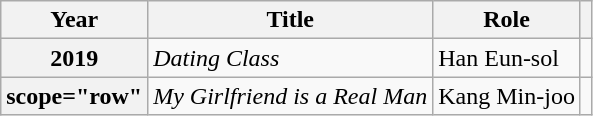<table class="wikitable plainrowheaders">
<tr>
<th scope="col">Year</th>
<th scope="col">Title</th>
<th scope="col">Role</th>
<th scope="col"></th>
</tr>
<tr>
<th scope="row">2019</th>
<td><em>Dating Class</em></td>
<td>Han Eun-sol</td>
<td style="text-align:center"></td>
</tr>
<tr>
<th>scope="row" </th>
<td><em>My Girlfriend is a Real Man</em></td>
<td>Kang Min-joo</td>
<td style="text-align:center"></td>
</tr>
</table>
